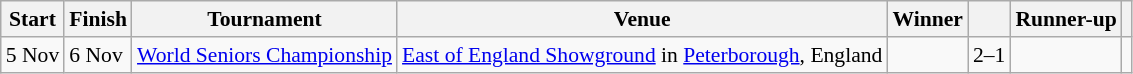<table class="wikitable" style="font-size: 90%">
<tr>
<th>Start</th>
<th>Finish</th>
<th>Tournament</th>
<th>Venue</th>
<th>Winner</th>
<th></th>
<th>Runner-up</th>
<th></th>
</tr>
<tr>
<td>5 Nov</td>
<td>6 Nov</td>
<td><a href='#'>World Seniors Championship</a></td>
<td><a href='#'>East of England Showground</a> in <a href='#'>Peterborough</a>, England</td>
<td></td>
<td style="text-align:center;">2–1</td>
<td></td>
<td style="text-align:center;"></td>
</tr>
</table>
